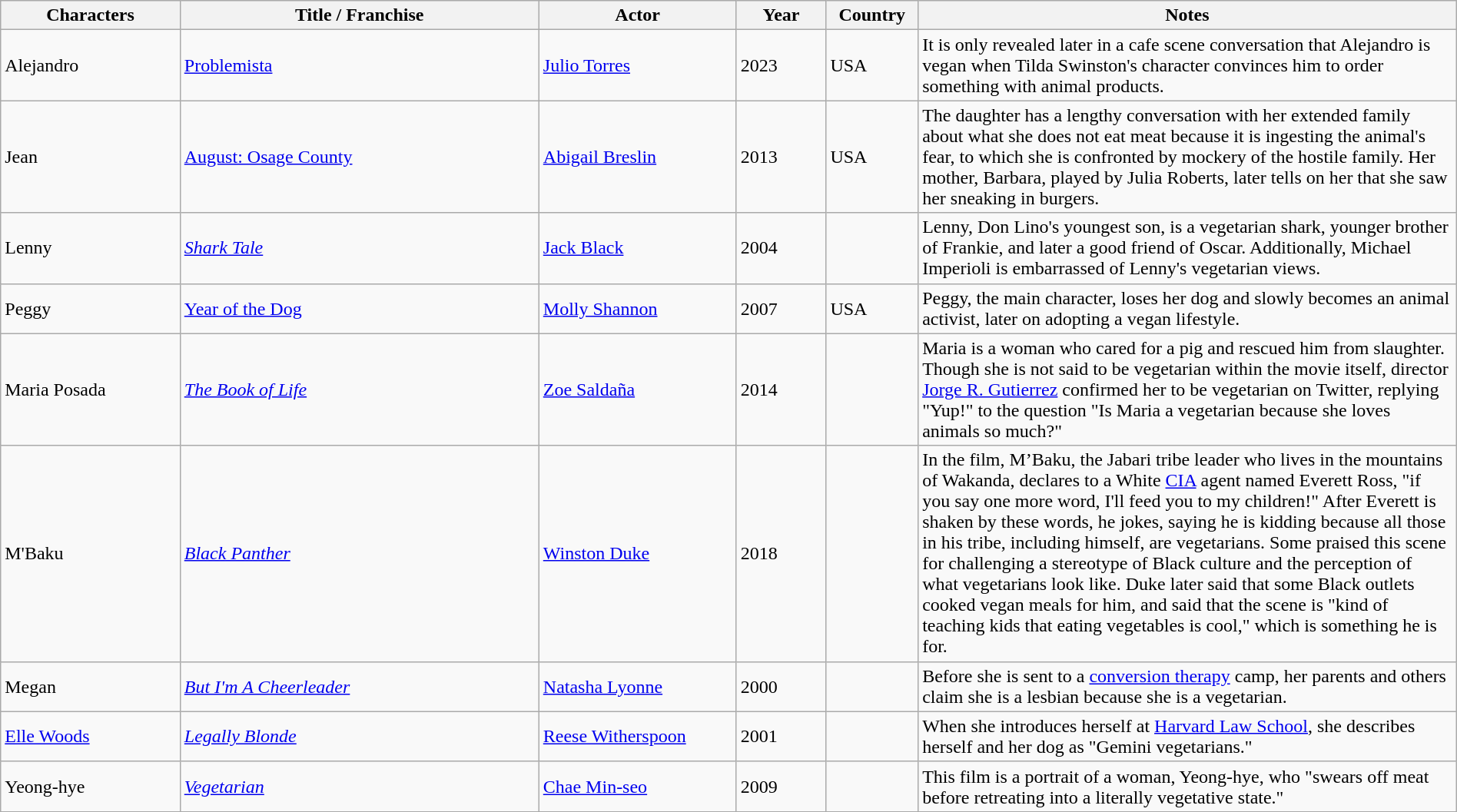<table class="wikitable sortable" style="width: 100%">
<tr>
<th style="width:10%;">Characters</th>
<th style="width:20%;">Title / Franchise</th>
<th style="width:11%;">Actor</th>
<th style="width:5%;">Year</th>
<th style="width:5%;">Country</th>
<th style="width:30%;">Notes</th>
</tr>
<tr>
<td>Alejandro</td>
<td><a href='#'>Problemista</a></td>
<td><a href='#'>Julio Torres</a></td>
<td>2023</td>
<td>USA</td>
<td>It is only revealed later in a cafe scene conversation that Alejandro is vegan when Tilda Swinston's character convinces him to order something with animal products.</td>
</tr>
<tr>
<td>Jean</td>
<td><a href='#'>August: Osage County</a></td>
<td><a href='#'>Abigail Breslin</a></td>
<td>2013</td>
<td>USA</td>
<td>The daughter has a lengthy conversation with her extended family about what she does not eat meat because it is ingesting the animal's fear, to which she is confronted by mockery of the hostile family. Her mother, Barbara, played by Julia Roberts, later tells on her that she saw her sneaking in burgers.</td>
</tr>
<tr>
<td>Lenny</td>
<td><em><a href='#'>Shark Tale</a></em></td>
<td><a href='#'>Jack Black</a></td>
<td>2004</td>
<td></td>
<td>Lenny, Don Lino's youngest son, is a vegetarian shark, younger brother of Frankie, and later a good friend of Oscar. Additionally, Michael Imperioli is embarrassed of Lenny's vegetarian views.</td>
</tr>
<tr>
<td>Peggy</td>
<td><a href='#'>Year of the Dog</a></td>
<td><a href='#'>Molly Shannon</a></td>
<td>2007</td>
<td>USA</td>
<td>Peggy, the main character, loses her dog and slowly becomes an animal activist, later on adopting a vegan lifestyle.</td>
</tr>
<tr>
<td>Maria Posada</td>
<td scope="row"><em><a href='#'>The Book of Life</a></em></td>
<td><a href='#'>Zoe Saldaña</a></td>
<td>2014</td>
<td></td>
<td>Maria is a woman who cared for a pig and rescued him from slaughter. Though she is not said to be vegetarian within the movie itself, director <a href='#'>Jorge R. Gutierrez</a> confirmed her to be vegetarian on Twitter, replying "Yup!" to the question "Is Maria a vegetarian because she loves animals so much?"</td>
</tr>
<tr>
<td>M'Baku</td>
<td><em><a href='#'>Black Panther</a></em></td>
<td><a href='#'>Winston Duke</a></td>
<td>2018</td>
<td></td>
<td>In the film, M’Baku, the Jabari tribe leader who lives in the mountains of Wakanda, declares to a White <a href='#'>CIA</a> agent named Everett Ross, "if you say one more word, I'll feed you to my children!" After Everett is shaken by these words, he jokes, saying he is kidding because all those in his tribe, including himself, are vegetarians. Some praised this scene for challenging a stereotype of Black culture and the perception of what vegetarians look like. Duke later said that some Black outlets cooked vegan meals for him, and said that the scene is "kind of teaching kids that eating vegetables is cool," which is something he is for.</td>
</tr>
<tr>
<td>Megan</td>
<td><em><a href='#'>But I'm A Cheerleader</a></em></td>
<td><a href='#'>Natasha Lyonne</a></td>
<td>2000</td>
<td></td>
<td>Before she is sent to a <a href='#'>conversion therapy</a> camp, her parents and others claim she is a lesbian because she is a vegetarian.</td>
</tr>
<tr>
<td><a href='#'>Elle Woods</a></td>
<td><em><a href='#'>Legally Blonde</a></em></td>
<td><a href='#'>Reese Witherspoon</a></td>
<td>2001</td>
<td></td>
<td>When she introduces herself at <a href='#'>Harvard Law School</a>, she describes herself and her dog as "Gemini vegetarians."</td>
</tr>
<tr>
<td>Yeong-hye</td>
<td><em><a href='#'>Vegetarian</a></em></td>
<td><a href='#'>Chae Min-seo</a></td>
<td>2009</td>
<td></td>
<td>This film is a portrait of a woman, Yeong-hye, who "swears off meat before retreating into a literally vegetative state."</td>
</tr>
<tr>
</tr>
</table>
